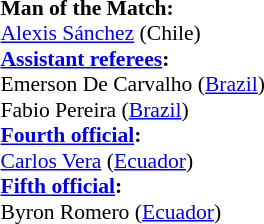<table style="width:50%; font-size:90%;">
<tr>
<td><br><strong>Man of the Match:</strong>
<br><a href='#'>Alexis Sánchez</a> (Chile)<br><strong><a href='#'>Assistant referees</a>:</strong>
<br>Emerson De Carvalho (<a href='#'>Brazil</a>)
<br>Fabio Pereira (<a href='#'>Brazil</a>)
<br><strong><a href='#'>Fourth official</a>:</strong>
<br><a href='#'>Carlos Vera</a> (<a href='#'>Ecuador</a>)
<br><strong><a href='#'>Fifth official</a>:</strong>
<br>Byron Romero (<a href='#'>Ecuador</a>)</td>
</tr>
</table>
